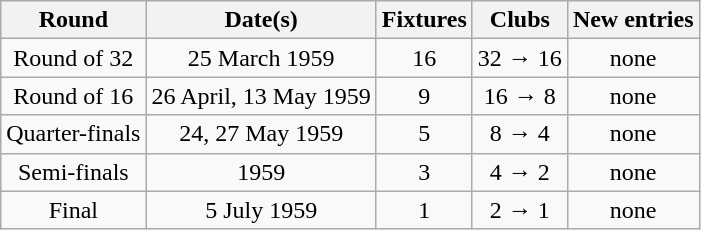<table class="wikitable" style="text-align:center">
<tr>
<th>Round</th>
<th>Date(s)</th>
<th>Fixtures</th>
<th>Clubs</th>
<th>New entries</th>
</tr>
<tr>
<td>Round of 32</td>
<td>25 March 1959</td>
<td>16</td>
<td>32 → 16</td>
<td>none</td>
</tr>
<tr>
<td>Round of 16</td>
<td>26 April, 13 May 1959</td>
<td>9</td>
<td>16 → 8</td>
<td>none</td>
</tr>
<tr>
<td>Quarter-finals</td>
<td>24, 27 May 1959</td>
<td>5</td>
<td>8 → 4</td>
<td>none</td>
</tr>
<tr>
<td>Semi-finals</td>
<td>1959</td>
<td>3</td>
<td>4 → 2</td>
<td>none</td>
</tr>
<tr>
<td>Final</td>
<td>5 July 1959</td>
<td>1</td>
<td>2 → 1</td>
<td>none</td>
</tr>
</table>
